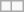<table class="wikitable">
<tr style="vertical-align:top;">
<td></td>
<td></td>
</tr>
</table>
